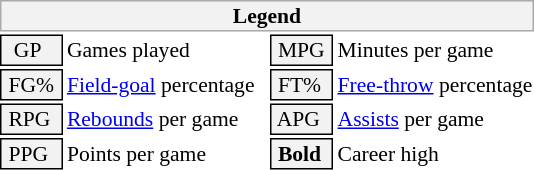<table class="toccolours" style="font-size: 90%; white-space: nowrap;">
<tr>
<th colspan="6" style="background:#f2f2f2; border:1px solid #aaa;">Legend</th>
</tr>
<tr>
<td style="background:#f2f2f2; border:1px solid black;">  GP</td>
<td>Games played</td>
<td style="background:#f2f2f2; border:1px solid black;"> MPG </td>
<td>Minutes per game</td>
</tr>
<tr>
<td style="background:#f2f2f2; border:1px solid black;"> FG% </td>
<td style="padding-right: 8px"><a href='#'>Field-goal</a> percentage</td>
<td style="background:#f2f2f2; border:1px solid black;"> FT% </td>
<td><a href='#'>Free-throw</a> percentage</td>
</tr>
<tr>
<td style="background:#f2f2f2; border:1px solid black;"> RPG </td>
<td><a href='#'>Rebounds</a> per game</td>
<td style="background:#f2f2f2; border:1px solid black;"> APG </td>
<td><a href='#'>Assists</a> per game</td>
</tr>
<tr>
<td style="background:#f2f2f2; border:1px solid black;"> PPG </td>
<td>Points per game</td>
<td style="background-color: #F2F2F2; border: 1px solid black"> <strong>Bold</strong> </td>
<td>Career high</td>
</tr>
<tr>
</tr>
</table>
